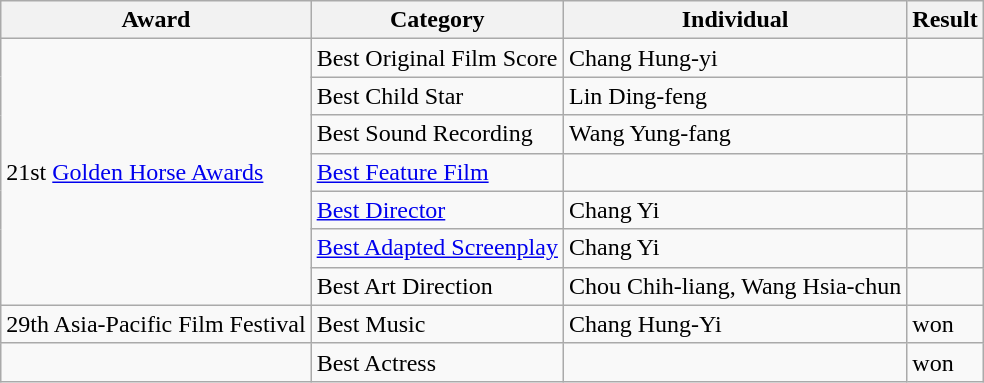<table class="wikitable">
<tr>
<th>Award</th>
<th>Category</th>
<th>Individual</th>
<th>Result</th>
</tr>
<tr>
<td rowspan=7>21st <a href='#'>Golden Horse Awards</a></td>
<td>Best Original Film Score</td>
<td>Chang Hung-yi</td>
<td></td>
</tr>
<tr>
<td>Best Child Star</td>
<td>Lin Ding-feng</td>
<td></td>
</tr>
<tr>
<td>Best Sound Recording</td>
<td>Wang Yung-fang</td>
<td></td>
</tr>
<tr>
<td><a href='#'>Best Feature Film</a></td>
<td></td>
<td></td>
</tr>
<tr>
<td><a href='#'>Best Director</a></td>
<td>Chang Yi</td>
<td></td>
</tr>
<tr>
<td><a href='#'>Best Adapted Screenplay</a></td>
<td>Chang Yi</td>
<td></td>
</tr>
<tr>
<td>Best Art Direction</td>
<td>Chou Chih-liang, Wang Hsia-chun</td>
<td></td>
</tr>
<tr>
<td>29th Asia-Pacific Film Festival</td>
<td>Best Music</td>
<td>Chang Hung-Yi</td>
<td>won</td>
</tr>
<tr>
<td></td>
<td>Best Actress</td>
<td></td>
<td>won</td>
</tr>
</table>
